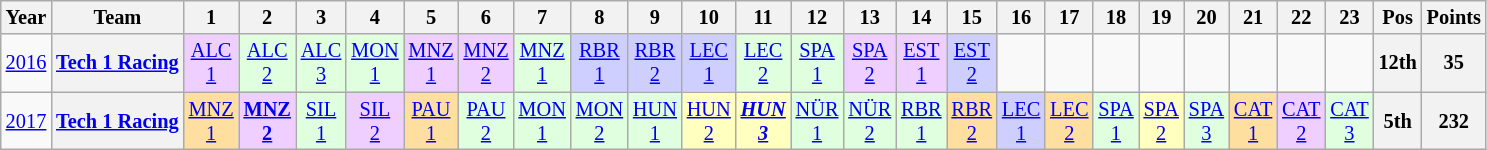<table class="wikitable" style="text-align:center; font-size:85%">
<tr>
<th>Year</th>
<th>Team</th>
<th>1</th>
<th>2</th>
<th>3</th>
<th>4</th>
<th>5</th>
<th>6</th>
<th>7</th>
<th>8</th>
<th>9</th>
<th>10</th>
<th>11</th>
<th>12</th>
<th>13</th>
<th>14</th>
<th>15</th>
<th>16</th>
<th>17</th>
<th>18</th>
<th>19</th>
<th>20</th>
<th>21</th>
<th>22</th>
<th>23</th>
<th>Pos</th>
<th>Points</th>
</tr>
<tr>
<td><a href='#'>2016</a></td>
<th nowrap><a href='#'>Tech 1 Racing</a></th>
<td style="background:#EFCFFF;"><a href='#'>ALC<br>1</a><br></td>
<td style="background:#DFFFDF;"><a href='#'>ALC<br>2</a><br></td>
<td style="background:#DFFFDF;"><a href='#'>ALC<br>3</a><br></td>
<td style="background:#DFFFDF;"><a href='#'>MON<br>1</a><br></td>
<td style="background:#EFCFFF;"><a href='#'>MNZ<br>1</a><br></td>
<td style="background:#EFCFFF;"><a href='#'>MNZ<br>2</a><br></td>
<td style="background:#DFFFDF;"><a href='#'>MNZ<br>1</a><br></td>
<td style="background:#CFCFFF;"><a href='#'>RBR<br>1</a><br></td>
<td style="background:#CFCFFF;"><a href='#'>RBR<br>2</a><br></td>
<td style="background:#CFCFFF;"><a href='#'>LEC<br>1</a><br></td>
<td style="background:#DFFFDF;"><a href='#'>LEC<br>2</a><br></td>
<td style="background:#DFFFDF;"><a href='#'>SPA<br>1</a><br></td>
<td style="background:#EFCFFF;"><a href='#'>SPA<br>2</a><br></td>
<td style="background:#EFCFFF;"><a href='#'>EST<br>1</a><br></td>
<td style="background:#CFCFFF;"><a href='#'>EST<br>2</a><br></td>
<td style="background:#;"></td>
<td style="background:#;"></td>
<td style="background:#;"></td>
<td style="background:#;"></td>
<td style="background:#;"></td>
<td></td>
<td></td>
<td></td>
<th>12th</th>
<th>35</th>
</tr>
<tr>
<td><a href='#'>2017</a></td>
<th nowrap><a href='#'>Tech 1 Racing</a></th>
<td style="background:#FFDF9F;"><a href='#'>MNZ<br>1</a><br></td>
<td style="background:#EFCFFF;"><strong><a href='#'>MNZ<br>2</a></strong><br></td>
<td style="background:#DFFFDF;"><a href='#'>SIL<br>1</a><br></td>
<td style="background:#EFCFFF;"><a href='#'>SIL<br>2</a><br></td>
<td style="background:#FFDF9F;"><a href='#'>PAU<br>1</a><br></td>
<td style="background:#DFFFDF;"><a href='#'>PAU<br>2</a><br></td>
<td style="background:#DFFFDF;"><a href='#'>MON<br>1</a><br></td>
<td style="background:#DFFFDF;"><a href='#'>MON<br>2</a><br></td>
<td style="background:#DFFFDF;"><a href='#'>HUN<br>1</a><br></td>
<td style="background:#FFFFBF;"><a href='#'>HUN<br>2</a><br></td>
<td style="background:#FFFFBF;"><strong><em><a href='#'>HUN<br>3</a></em></strong><br></td>
<td style="background:#DFFFDF;"><a href='#'>NÜR<br>1</a><br></td>
<td style="background:#DFFFDF;"><a href='#'>NÜR<br>2</a><br></td>
<td style="background:#DFFFDF;"><a href='#'>RBR<br>1</a><br></td>
<td style="background:#FFDF9F;"><a href='#'>RBR<br>2</a><br></td>
<td style="background:#CFCFFF;"><a href='#'>LEC<br>1</a><br></td>
<td style="background:#FFDF9F;"><a href='#'>LEC<br>2</a><br></td>
<td style="background:#DFFFDF;"><a href='#'>SPA<br>1</a><br></td>
<td style="background:#FFFFBF;"><a href='#'>SPA<br>2</a><br></td>
<td style="background:#DFFFDF;"><a href='#'>SPA<br>3</a><br></td>
<td style="background:#FFDF9F;"><a href='#'>CAT<br>1</a><br></td>
<td style="background:#EFCFFF;"><a href='#'>CAT<br>2</a><br></td>
<td style="background:#DFFFDF;"><a href='#'>CAT<br>3</a><br></td>
<th>5th</th>
<th>232</th>
</tr>
</table>
